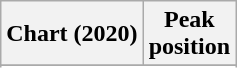<table class="wikitable sortable plainrowheaders" style="text-align:center">
<tr>
<th scope="col">Chart (2020)</th>
<th scope="col">Peak<br>position</th>
</tr>
<tr>
</tr>
<tr>
</tr>
<tr>
</tr>
<tr>
</tr>
</table>
